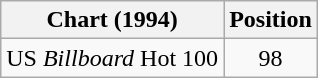<table class="wikitable sortable">
<tr>
<th>Chart (1994)</th>
<th>Position</th>
</tr>
<tr>
<td>US <em>Billboard</em> Hot 100</td>
<td align="center">98</td>
</tr>
</table>
